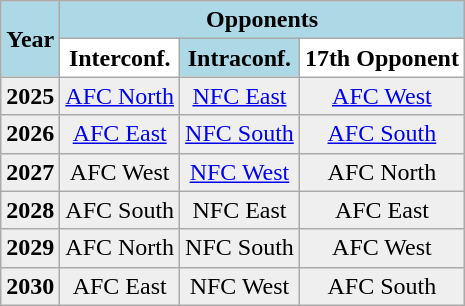<table class="wikitable" style="text-align:center;">
<tr>
<th rowspan=2 style=background:lightblue>Year</th>
<th colspan="3" style=background:lightblue>Opponents</th>
</tr>
<tr>
<th style=background:white>Interconf.</th>
<th style=background:lightblue>Intraconf.</th>
<th style=background:white>17th Opponent</th>
</tr>
<tr style="background:#efefef;">
<td><strong>2025</strong></td>
<td><a href='#'>AFC North</a></td>
<td><a href='#'>NFC East</a></td>
<td><a href='#'>AFC West</a><br></td>
</tr>
<tr style="background:#efefef;">
<td><strong>2026</strong></td>
<td><a href='#'>AFC East</a></td>
<td><a href='#'>NFC South</a></td>
<td><a href='#'>AFC South</a><br></td>
</tr>
<tr style="background:#efefef;">
<td><strong>2027</strong></td>
<td>AFC West</td>
<td><a href='#'>NFC West</a></td>
<td>AFC North<br></td>
</tr>
<tr style="background:#efefef;">
<td><strong>2028</strong></td>
<td>AFC South</td>
<td>NFC East</td>
<td>AFC East<br></td>
</tr>
<tr style="background:#efefef;">
<td><strong>2029</strong></td>
<td>AFC North</td>
<td>NFC South</td>
<td>AFC West<br></td>
</tr>
<tr style="background:#efefef;">
<td><strong>2030</strong></td>
<td>AFC East</td>
<td>NFC West</td>
<td>AFC South<br></td>
</tr>
</table>
